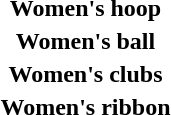<table>
<tr>
<th scope="row">Women's hoop</th>
<td></td>
<td></td>
<td></td>
</tr>
<tr>
<th scope="row">Women's ball</th>
<td></td>
<td></td>
<td></td>
</tr>
<tr>
<th scope="row">Women's clubs</th>
<td></td>
<td></td>
<td></td>
</tr>
<tr>
<th scope="row">Women's ribbon</th>
<td></td>
<td></td>
<td></td>
</tr>
</table>
